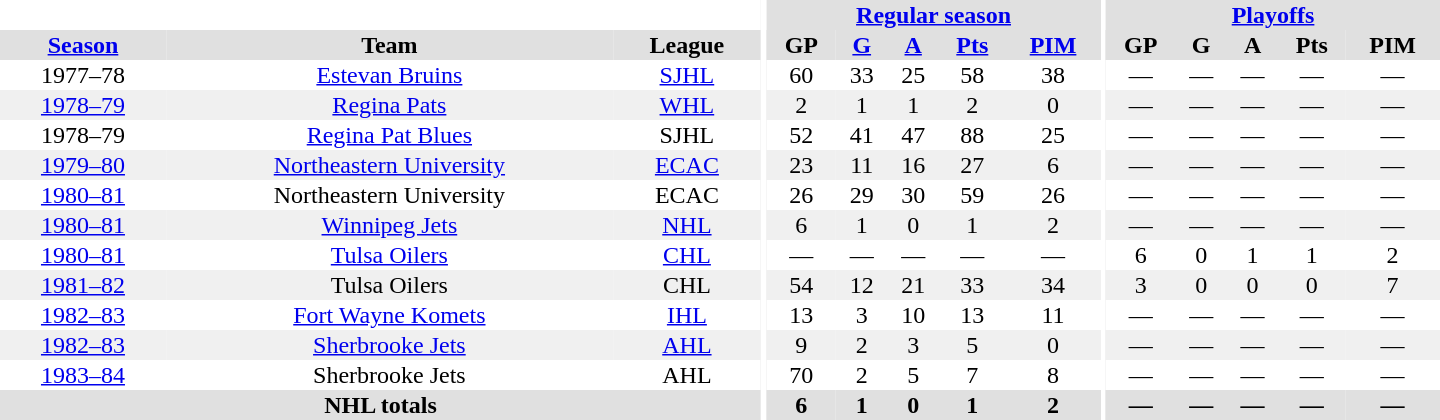<table border="0" cellpadding="1" cellspacing="0" style="text-align:center; width:60em">
<tr bgcolor="#e0e0e0">
<th colspan="3" bgcolor="#ffffff"></th>
<th rowspan="100" bgcolor="#ffffff"></th>
<th colspan="5"><a href='#'>Regular season</a></th>
<th rowspan="100" bgcolor="#ffffff"></th>
<th colspan="5"><a href='#'>Playoffs</a></th>
</tr>
<tr bgcolor="#e0e0e0">
<th><a href='#'>Season</a></th>
<th>Team</th>
<th>League</th>
<th>GP</th>
<th><a href='#'>G</a></th>
<th><a href='#'>A</a></th>
<th><a href='#'>Pts</a></th>
<th><a href='#'>PIM</a></th>
<th>GP</th>
<th>G</th>
<th>A</th>
<th>Pts</th>
<th>PIM</th>
</tr>
<tr>
<td>1977–78</td>
<td><a href='#'>Estevan Bruins</a></td>
<td><a href='#'>SJHL</a></td>
<td>60</td>
<td>33</td>
<td>25</td>
<td>58</td>
<td>38</td>
<td>—</td>
<td>—</td>
<td>—</td>
<td>—</td>
<td>—</td>
</tr>
<tr bgcolor="#f0f0f0">
<td><a href='#'>1978–79</a></td>
<td><a href='#'>Regina Pats</a></td>
<td><a href='#'>WHL</a></td>
<td>2</td>
<td>1</td>
<td>1</td>
<td>2</td>
<td>0</td>
<td>—</td>
<td>—</td>
<td>—</td>
<td>—</td>
<td>—</td>
</tr>
<tr>
<td>1978–79</td>
<td><a href='#'>Regina Pat Blues</a></td>
<td>SJHL</td>
<td>52</td>
<td>41</td>
<td>47</td>
<td>88</td>
<td>25</td>
<td>—</td>
<td>—</td>
<td>—</td>
<td>—</td>
<td>—</td>
</tr>
<tr bgcolor="#f0f0f0">
<td><a href='#'>1979–80</a></td>
<td><a href='#'>Northeastern University</a></td>
<td><a href='#'>ECAC</a></td>
<td>23</td>
<td>11</td>
<td>16</td>
<td>27</td>
<td>6</td>
<td>—</td>
<td>—</td>
<td>—</td>
<td>—</td>
<td>—</td>
</tr>
<tr>
<td><a href='#'>1980–81</a></td>
<td>Northeastern University</td>
<td>ECAC</td>
<td>26</td>
<td>29</td>
<td>30</td>
<td>59</td>
<td>26</td>
<td>—</td>
<td>—</td>
<td>—</td>
<td>—</td>
<td>—</td>
</tr>
<tr bgcolor="#f0f0f0">
<td><a href='#'>1980–81</a></td>
<td><a href='#'>Winnipeg Jets</a></td>
<td><a href='#'>NHL</a></td>
<td>6</td>
<td>1</td>
<td>0</td>
<td>1</td>
<td>2</td>
<td>—</td>
<td>—</td>
<td>—</td>
<td>—</td>
<td>—</td>
</tr>
<tr>
<td><a href='#'>1980–81</a></td>
<td><a href='#'>Tulsa Oilers</a></td>
<td><a href='#'>CHL</a></td>
<td>—</td>
<td>—</td>
<td>—</td>
<td>—</td>
<td>—</td>
<td>6</td>
<td>0</td>
<td>1</td>
<td>1</td>
<td>2</td>
</tr>
<tr bgcolor="#f0f0f0">
<td><a href='#'>1981–82</a></td>
<td>Tulsa Oilers</td>
<td>CHL</td>
<td>54</td>
<td>12</td>
<td>21</td>
<td>33</td>
<td>34</td>
<td>3</td>
<td>0</td>
<td>0</td>
<td>0</td>
<td>7</td>
</tr>
<tr>
<td><a href='#'>1982–83</a></td>
<td><a href='#'>Fort Wayne Komets</a></td>
<td><a href='#'>IHL</a></td>
<td>13</td>
<td>3</td>
<td>10</td>
<td>13</td>
<td>11</td>
<td>—</td>
<td>—</td>
<td>—</td>
<td>—</td>
<td>—</td>
</tr>
<tr bgcolor="#f0f0f0">
<td><a href='#'>1982–83</a></td>
<td><a href='#'>Sherbrooke Jets</a></td>
<td><a href='#'>AHL</a></td>
<td>9</td>
<td>2</td>
<td>3</td>
<td>5</td>
<td>0</td>
<td>—</td>
<td>—</td>
<td>—</td>
<td>—</td>
<td>—</td>
</tr>
<tr>
<td><a href='#'>1983–84</a></td>
<td>Sherbrooke Jets</td>
<td>AHL</td>
<td>70</td>
<td>2</td>
<td>5</td>
<td>7</td>
<td>8</td>
<td>—</td>
<td>—</td>
<td>—</td>
<td>—</td>
<td>—</td>
</tr>
<tr bgcolor="#e0e0e0">
<th colspan="3">NHL totals</th>
<th>6</th>
<th>1</th>
<th>0</th>
<th>1</th>
<th>2</th>
<th>—</th>
<th>—</th>
<th>—</th>
<th>—</th>
<th>—</th>
</tr>
</table>
